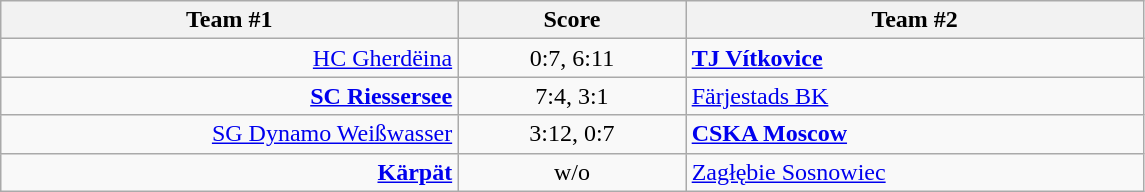<table class="wikitable" style="text-align: center;">
<tr>
<th width=22%>Team #1</th>
<th width=11%>Score</th>
<th width=22%>Team #2</th>
</tr>
<tr>
<td style="text-align: right;"><a href='#'>HC Gherdëina</a> </td>
<td>0:7, 6:11</td>
<td style="text-align: left;"> <strong><a href='#'>TJ Vítkovice</a></strong></td>
</tr>
<tr>
<td style="text-align: right;"><strong><a href='#'>SC Riessersee</a></strong> </td>
<td>7:4, 3:1</td>
<td style="text-align: left;"> <a href='#'>Färjestads BK</a></td>
</tr>
<tr>
<td style="text-align: right;"><a href='#'>SG Dynamo Weißwasser</a> </td>
<td>3:12, 0:7</td>
<td style="text-align: left;"> <strong><a href='#'>CSKA Moscow</a></strong></td>
</tr>
<tr>
<td style="text-align: right;"><strong><a href='#'>Kärpät</a></strong> </td>
<td>w/o</td>
<td style="text-align: left;"> <a href='#'>Zagłębie Sosnowiec</a></td>
</tr>
</table>
